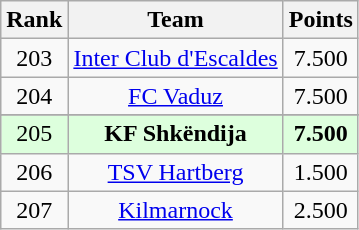<table class="wikitable" style="text-align:center">
<tr>
<th>Rank</th>
<th>Team</th>
<th>Points</th>
</tr>
<tr>
<td>203</td>
<td> <a href='#'>Inter Club d'Escaldes</a></td>
<td>7.500</td>
</tr>
<tr>
<td>204</td>
<td> <a href='#'>FC Vaduz</a></td>
<td>7.500</td>
</tr>
<tr>
</tr>
<tr bgcolor="#ddffdd">
<td>205</td>
<td> <strong>KF Shkëndija</strong></td>
<td><strong>7.500</strong></td>
</tr>
<tr>
<td>206</td>
<td> <a href='#'>TSV Hartberg</a></td>
<td>1.500</td>
</tr>
<tr>
<td>207</td>
<td> <a href='#'>Kilmarnock</a></td>
<td>2.500</td>
</tr>
</table>
